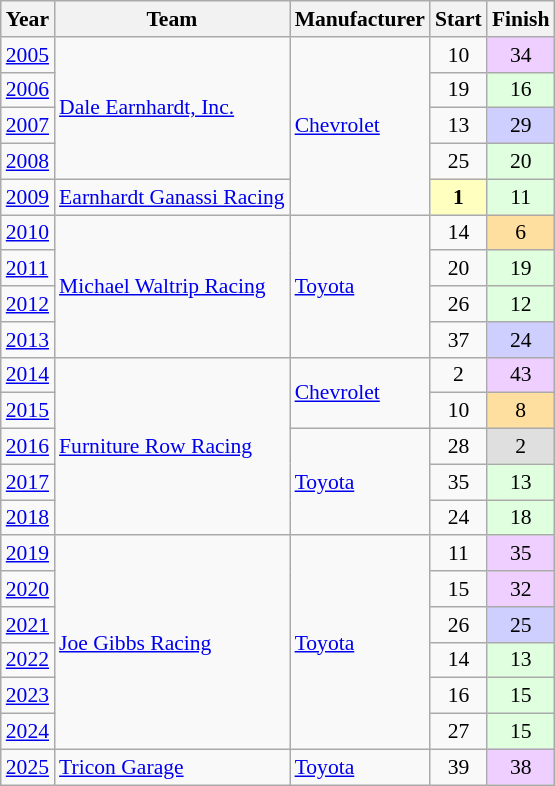<table class="wikitable" style="font-size: 90%;">
<tr>
<th>Year</th>
<th>Team</th>
<th>Manufacturer</th>
<th>Start</th>
<th>Finish</th>
</tr>
<tr>
<td><a href='#'>2005</a></td>
<td rowspan=4><a href='#'>Dale Earnhardt, Inc.</a></td>
<td rowspan=5><a href='#'>Chevrolet</a></td>
<td align=center>10</td>
<td align=center style="background:#EFCFFF;">34</td>
</tr>
<tr>
<td><a href='#'>2006</a></td>
<td align=center>19</td>
<td align=center style="background:#DFFFDF;">16</td>
</tr>
<tr>
<td><a href='#'>2007</a></td>
<td align=center>13</td>
<td align=center style="background:#CFCFFF;">29</td>
</tr>
<tr>
<td><a href='#'>2008</a></td>
<td align=center>25</td>
<td align=center style="background:#DFFFDF;">20</td>
</tr>
<tr>
<td><a href='#'>2009</a></td>
<td><a href='#'>Earnhardt Ganassi Racing</a></td>
<td align=center style="background:#FFFFBF;"><strong>1</strong></td>
<td align=center style="background:#DFFFDF;">11</td>
</tr>
<tr>
<td><a href='#'>2010</a></td>
<td rowspan=4><a href='#'>Michael Waltrip Racing</a></td>
<td rowspan=4><a href='#'>Toyota</a></td>
<td align=center>14</td>
<td align=center style="background:#FFDF9F;">6</td>
</tr>
<tr>
<td><a href='#'>2011</a></td>
<td align=center>20</td>
<td align=center style="background:#DFFFDF;">19</td>
</tr>
<tr>
<td><a href='#'>2012</a></td>
<td align=center>26</td>
<td align=center style="background:#DFFFDF;">12</td>
</tr>
<tr>
<td><a href='#'>2013</a></td>
<td align=center>37</td>
<td align=center style="background:#CFCFFF;">24</td>
</tr>
<tr>
<td><a href='#'>2014</a></td>
<td rowspan=5><a href='#'>Furniture Row Racing</a></td>
<td rowspan=2><a href='#'>Chevrolet</a></td>
<td align=center>2</td>
<td align=center style="background:#EFCFFF;">43</td>
</tr>
<tr>
<td><a href='#'>2015</a></td>
<td align=center>10</td>
<td align=center style="background:#FFDF9F;">8</td>
</tr>
<tr>
<td><a href='#'>2016</a></td>
<td rowspan=3><a href='#'>Toyota</a></td>
<td align=center>28</td>
<td align=center style="background:#DFDFDF;">2</td>
</tr>
<tr>
<td><a href='#'>2017</a></td>
<td align=center>35</td>
<td align=center style="background:#DFFFDF;">13</td>
</tr>
<tr>
<td><a href='#'>2018</a></td>
<td align=center>24</td>
<td align=center style="background:#DFFFDF;">18</td>
</tr>
<tr>
<td><a href='#'>2019</a></td>
<td rowspan=6><a href='#'>Joe Gibbs Racing</a></td>
<td rowspan=6><a href='#'>Toyota</a></td>
<td align=center>11</td>
<td align=center style="background:#EFCFFF;">35</td>
</tr>
<tr>
<td><a href='#'>2020</a></td>
<td align=center>15</td>
<td align=center style="background:#EFCFFF;">32</td>
</tr>
<tr>
<td><a href='#'>2021</a></td>
<td align=center>26</td>
<td align=center style="background:#CFCFFF;">25</td>
</tr>
<tr>
<td><a href='#'>2022</a></td>
<td align=center>14</td>
<td align=center style="background:#DFFFDF;">13</td>
</tr>
<tr>
<td><a href='#'>2023</a></td>
<td align=center>16</td>
<td align=center style="background:#DFFFDF;">15</td>
</tr>
<tr>
<td><a href='#'>2024</a></td>
<td align=center>27</td>
<td align=center style="background:#DFFFDF;">15</td>
</tr>
<tr>
<td><a href='#'>2025</a></td>
<td><a href='#'>Tricon Garage</a></td>
<td><a href='#'>Toyota</a></td>
<td align=center>39</td>
<td align=center style="background:#EFCFFF;">38</td>
</tr>
</table>
